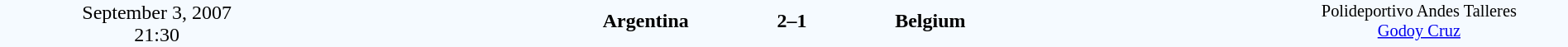<table style="width: 100%; background:#F5FAFF;" cellspacing="0">
<tr>
<td align=center rowspan=3 width=20%>September 3, 2007<br>21:30</td>
</tr>
<tr>
<td width=24% align=right><strong>Argentina</strong></td>
<td align=center width=13%><strong>2–1</strong></td>
<td width=24%><strong>Belgium</strong></td>
<td style=font-size:85% rowspan=3 valign=top align=center>Polideportivo Andes Talleres<br><a href='#'>Godoy Cruz</a></td>
</tr>
<tr style=font-size:85%>
<td align=right valign=top></td>
<td></td>
<td></td>
</tr>
</table>
